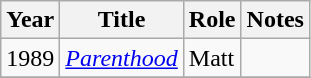<table class="wikitable sortable">
<tr>
<th>Year</th>
<th>Title</th>
<th>Role</th>
<th class="unsortable">Notes</th>
</tr>
<tr>
<td>1989</td>
<td><em><a href='#'>Parenthood</a></em></td>
<td>Matt</td>
<td></td>
</tr>
<tr>
</tr>
</table>
